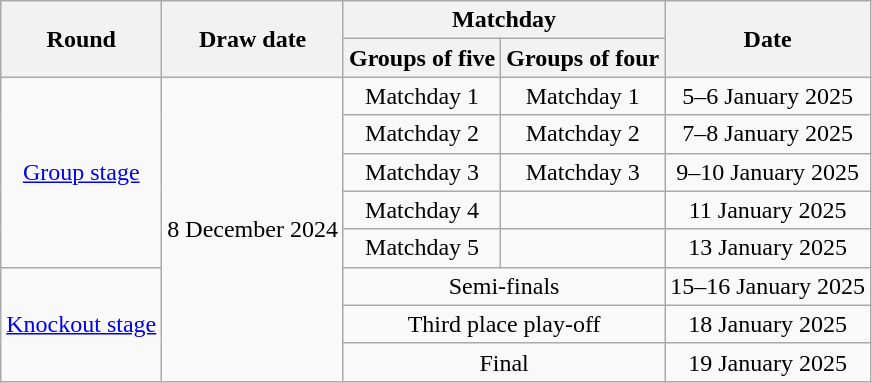<table class="wikitable" style="text-align:center">
<tr>
<th rowspan="2">Round</th>
<th rowspan="2">Draw date</th>
<th colspan="2">Matchday</th>
<th rowspan="2">Date</th>
</tr>
<tr>
<th>Groups of five</th>
<th>Groups of four</th>
</tr>
<tr>
<td rowspan="5"><a href='#'>Group stage</a></td>
<td rowspan="8">8 December 2024</td>
<td>Matchday 1</td>
<td>Matchday 1</td>
<td>5–6 January 2025</td>
</tr>
<tr>
<td>Matchday 2</td>
<td>Matchday 2</td>
<td>7–8 January 2025</td>
</tr>
<tr>
<td>Matchday 3</td>
<td>Matchday 3</td>
<td>9–10 January 2025</td>
</tr>
<tr>
<td>Matchday 4</td>
<td></td>
<td>11 January 2025</td>
</tr>
<tr>
<td>Matchday 5</td>
<td></td>
<td>13 January 2025</td>
</tr>
<tr>
<td rowspan="3"><a href='#'>Knockout stage</a></td>
<td colspan="2">Semi-finals</td>
<td>15–16 January 2025</td>
</tr>
<tr>
<td colspan="2">Third place play-off</td>
<td>18 January 2025</td>
</tr>
<tr>
<td colspan="2">Final</td>
<td>19 January 2025</td>
</tr>
</table>
